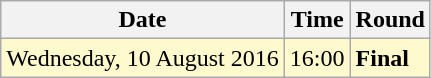<table class="wikitable">
<tr>
<th>Date</th>
<th>Time</th>
<th>Round</th>
</tr>
<tr>
<td style=background:lemonchiffon>Wednesday, 10 August 2016</td>
<td style=background:lemonchiffon>16:00</td>
<td style=background:lemonchiffon><strong>Final</strong></td>
</tr>
</table>
